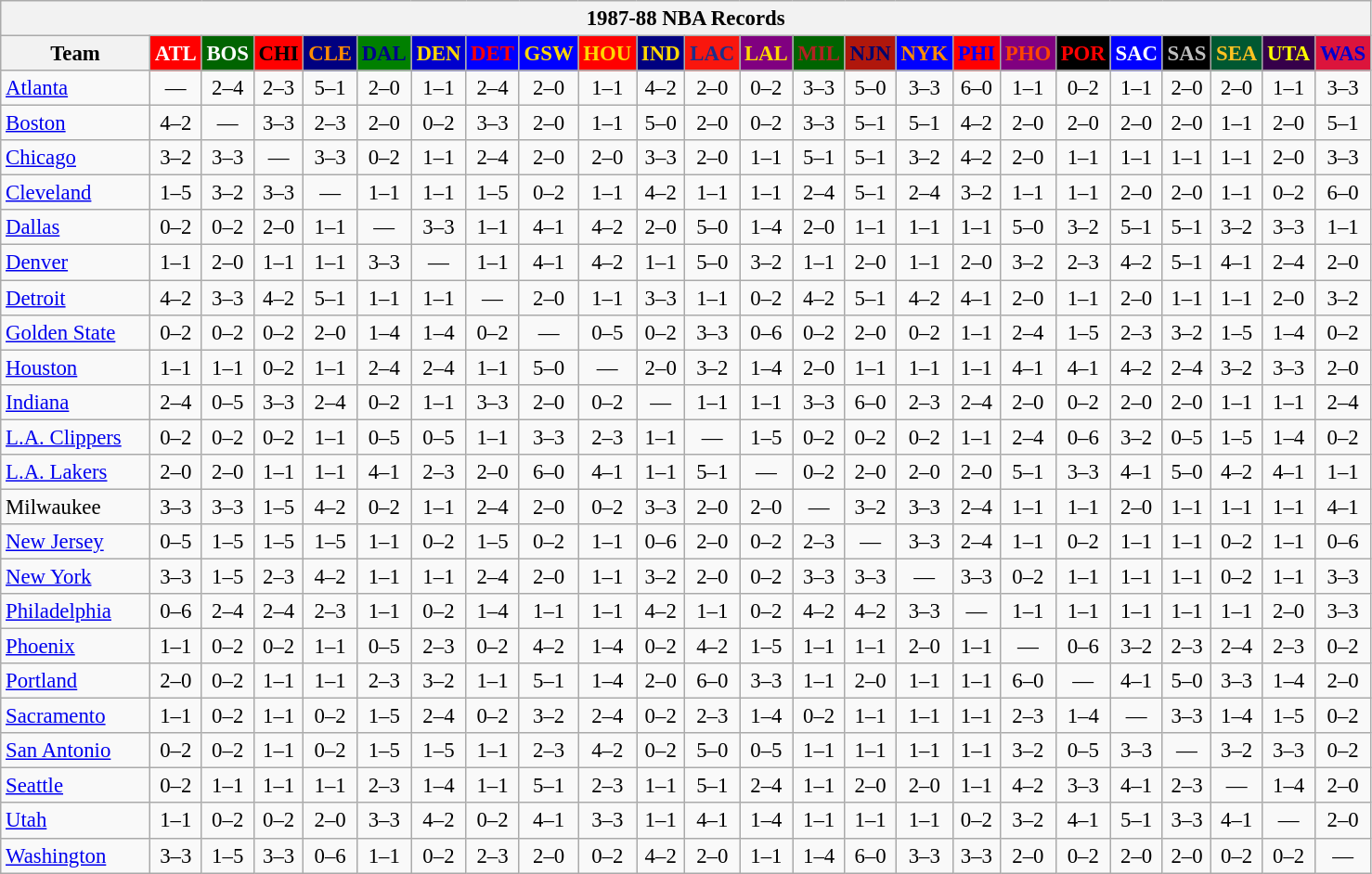<table class="wikitable" style="font-size:95%; text-align:center;">
<tr>
<th colspan=24>1987-88 NBA Records</th>
</tr>
<tr>
<th width=100>Team</th>
<th style="background:#FF0000;color:#FFFFFF;width=35">ATL</th>
<th style="background:#006400;color:#FFFFFF;width=35">BOS</th>
<th style="background:#FF0000;color:#000000;width=35">CHI</th>
<th style="background:#000080;color:#FF8C00;width=35">CLE</th>
<th style="background:#008000;color:#00008B;width=35">DAL</th>
<th style="background:#0000CD;color:#FFD700;width=35">DEN</th>
<th style="background:#0000FF;color:#FF0000;width=35">DET</th>
<th style="background:#0000FF;color:#FFD700;width=35">GSW</th>
<th style="background:#FF0000;color:#FFD700;width=35">HOU</th>
<th style="background:#000080;color:#FFD700;width=35">IND</th>
<th style="background:#F9160D;color:#1A2E8B;width=35">LAC</th>
<th style="background:#800080;color:#FFD700;width=35">LAL</th>
<th style="background:#006400;color:#B22222;width=35">MIL</th>
<th style="background:#B0170C;color:#00056D;width=35">NJN</th>
<th style="background:#0000FF;color:#FF8C00;width=35">NYK</th>
<th style="background:#FF0000;color:#0000FF;width=35">PHI</th>
<th style="background:#800080;color:#FF4500;width=35">PHO</th>
<th style="background:#000000;color:#FF0000;width=35">POR</th>
<th style="background:#0000FF;color:#FFFFFF;width=35">SAC</th>
<th style="background:#000000;color:#C0C0C0;width=35">SAS</th>
<th style="background:#005831;color:#FFC322;width=35">SEA</th>
<th style="background:#36004A;color:#FFFF00;width=35">UTA</th>
<th style="background:#DC143C;color:#0000CD;width=35">WAS</th>
</tr>
<tr>
<td style="text-align:left;"><a href='#'>Atlanta</a></td>
<td>—</td>
<td>2–4</td>
<td>2–3</td>
<td>5–1</td>
<td>2–0</td>
<td>1–1</td>
<td>2–4</td>
<td>2–0</td>
<td>1–1</td>
<td>4–2</td>
<td>2–0</td>
<td>0–2</td>
<td>3–3</td>
<td>5–0</td>
<td>3–3</td>
<td>6–0</td>
<td>1–1</td>
<td>0–2</td>
<td>1–1</td>
<td>2–0</td>
<td>2–0</td>
<td>1–1</td>
<td>3–3</td>
</tr>
<tr>
<td style="text-align:left;"><a href='#'>Boston</a></td>
<td>4–2</td>
<td>—</td>
<td>3–3</td>
<td>2–3</td>
<td>2–0</td>
<td>0–2</td>
<td>3–3</td>
<td>2–0</td>
<td>1–1</td>
<td>5–0</td>
<td>2–0</td>
<td>0–2</td>
<td>3–3</td>
<td>5–1</td>
<td>5–1</td>
<td>4–2</td>
<td>2–0</td>
<td>2–0</td>
<td>2–0</td>
<td>2–0</td>
<td>1–1</td>
<td>2–0</td>
<td>5–1</td>
</tr>
<tr>
<td style="text-align:left;"><a href='#'>Chicago</a></td>
<td>3–2</td>
<td>3–3</td>
<td>—</td>
<td>3–3</td>
<td>0–2</td>
<td>1–1</td>
<td>2–4</td>
<td>2–0</td>
<td>2–0</td>
<td>3–3</td>
<td>2–0</td>
<td>1–1</td>
<td>5–1</td>
<td>5–1</td>
<td>3–2</td>
<td>4–2</td>
<td>2–0</td>
<td>1–1</td>
<td>1–1</td>
<td>1–1</td>
<td>1–1</td>
<td>2–0</td>
<td>3–3</td>
</tr>
<tr>
<td style="text-align:left;"><a href='#'>Cleveland</a></td>
<td>1–5</td>
<td>3–2</td>
<td>3–3</td>
<td>—</td>
<td>1–1</td>
<td>1–1</td>
<td>1–5</td>
<td>0–2</td>
<td>1–1</td>
<td>4–2</td>
<td>1–1</td>
<td>1–1</td>
<td>2–4</td>
<td>5–1</td>
<td>2–4</td>
<td>3–2</td>
<td>1–1</td>
<td>1–1</td>
<td>2–0</td>
<td>2–0</td>
<td>1–1</td>
<td>0–2</td>
<td>6–0</td>
</tr>
<tr>
<td style="text-align:left;"><a href='#'>Dallas</a></td>
<td>0–2</td>
<td>0–2</td>
<td>2–0</td>
<td>1–1</td>
<td>—</td>
<td>3–3</td>
<td>1–1</td>
<td>4–1</td>
<td>4–2</td>
<td>2–0</td>
<td>5–0</td>
<td>1–4</td>
<td>2–0</td>
<td>1–1</td>
<td>1–1</td>
<td>1–1</td>
<td>5–0</td>
<td>3–2</td>
<td>5–1</td>
<td>5–1</td>
<td>3–2</td>
<td>3–3</td>
<td>1–1</td>
</tr>
<tr>
<td style="text-align:left;"><a href='#'>Denver</a></td>
<td>1–1</td>
<td>2–0</td>
<td>1–1</td>
<td>1–1</td>
<td>3–3</td>
<td>—</td>
<td>1–1</td>
<td>4–1</td>
<td>4–2</td>
<td>1–1</td>
<td>5–0</td>
<td>3–2</td>
<td>1–1</td>
<td>2–0</td>
<td>1–1</td>
<td>2–0</td>
<td>3–2</td>
<td>2–3</td>
<td>4–2</td>
<td>5–1</td>
<td>4–1</td>
<td>2–4</td>
<td>2–0</td>
</tr>
<tr>
<td style="text-align:left;"><a href='#'>Detroit</a></td>
<td>4–2</td>
<td>3–3</td>
<td>4–2</td>
<td>5–1</td>
<td>1–1</td>
<td>1–1</td>
<td>—</td>
<td>2–0</td>
<td>1–1</td>
<td>3–3</td>
<td>1–1</td>
<td>0–2</td>
<td>4–2</td>
<td>5–1</td>
<td>4–2</td>
<td>4–1</td>
<td>2–0</td>
<td>1–1</td>
<td>2–0</td>
<td>1–1</td>
<td>1–1</td>
<td>2–0</td>
<td>3–2</td>
</tr>
<tr>
<td style="text-align:left;"><a href='#'>Golden State</a></td>
<td>0–2</td>
<td>0–2</td>
<td>0–2</td>
<td>2–0</td>
<td>1–4</td>
<td>1–4</td>
<td>0–2</td>
<td>—</td>
<td>0–5</td>
<td>0–2</td>
<td>3–3</td>
<td>0–6</td>
<td>0–2</td>
<td>2–0</td>
<td>0–2</td>
<td>1–1</td>
<td>2–4</td>
<td>1–5</td>
<td>2–3</td>
<td>3–2</td>
<td>1–5</td>
<td>1–4</td>
<td>0–2</td>
</tr>
<tr>
<td style="text-align:left;"><a href='#'>Houston</a></td>
<td>1–1</td>
<td>1–1</td>
<td>0–2</td>
<td>1–1</td>
<td>2–4</td>
<td>2–4</td>
<td>1–1</td>
<td>5–0</td>
<td>—</td>
<td>2–0</td>
<td>3–2</td>
<td>1–4</td>
<td>2–0</td>
<td>1–1</td>
<td>1–1</td>
<td>1–1</td>
<td>4–1</td>
<td>4–1</td>
<td>4–2</td>
<td>2–4</td>
<td>3–2</td>
<td>3–3</td>
<td>2–0</td>
</tr>
<tr>
<td style="text-align:left;"><a href='#'>Indiana</a></td>
<td>2–4</td>
<td>0–5</td>
<td>3–3</td>
<td>2–4</td>
<td>0–2</td>
<td>1–1</td>
<td>3–3</td>
<td>2–0</td>
<td>0–2</td>
<td>—</td>
<td>1–1</td>
<td>1–1</td>
<td>3–3</td>
<td>6–0</td>
<td>2–3</td>
<td>2–4</td>
<td>2–0</td>
<td>0–2</td>
<td>2–0</td>
<td>2–0</td>
<td>1–1</td>
<td>1–1</td>
<td>2–4</td>
</tr>
<tr>
<td style="text-align:left;"><a href='#'>L.A. Clippers</a></td>
<td>0–2</td>
<td>0–2</td>
<td>0–2</td>
<td>1–1</td>
<td>0–5</td>
<td>0–5</td>
<td>1–1</td>
<td>3–3</td>
<td>2–3</td>
<td>1–1</td>
<td>—</td>
<td>1–5</td>
<td>0–2</td>
<td>0–2</td>
<td>0–2</td>
<td>1–1</td>
<td>2–4</td>
<td>0–6</td>
<td>3–2</td>
<td>0–5</td>
<td>1–5</td>
<td>1–4</td>
<td>0–2</td>
</tr>
<tr>
<td style="text-align:left;"><a href='#'>L.A. Lakers</a></td>
<td>2–0</td>
<td>2–0</td>
<td>1–1</td>
<td>1–1</td>
<td>4–1</td>
<td>2–3</td>
<td>2–0</td>
<td>6–0</td>
<td>4–1</td>
<td>1–1</td>
<td>5–1</td>
<td>—</td>
<td>0–2</td>
<td>2–0</td>
<td>2–0</td>
<td>2–0</td>
<td>5–1</td>
<td>3–3</td>
<td>4–1</td>
<td>5–0</td>
<td>4–2</td>
<td>4–1</td>
<td>1–1</td>
</tr>
<tr>
<td style="text-align:left;">Milwaukee</td>
<td>3–3</td>
<td>3–3</td>
<td>1–5</td>
<td>4–2</td>
<td>0–2</td>
<td>1–1</td>
<td>2–4</td>
<td>2–0</td>
<td>0–2</td>
<td>3–3</td>
<td>2–0</td>
<td>2–0</td>
<td>—</td>
<td>3–2</td>
<td>3–3</td>
<td>2–4</td>
<td>1–1</td>
<td>1–1</td>
<td>2–0</td>
<td>1–1</td>
<td>1–1</td>
<td>1–1</td>
<td>4–1</td>
</tr>
<tr>
<td style="text-align:left;"><a href='#'>New Jersey</a></td>
<td>0–5</td>
<td>1–5</td>
<td>1–5</td>
<td>1–5</td>
<td>1–1</td>
<td>0–2</td>
<td>1–5</td>
<td>0–2</td>
<td>1–1</td>
<td>0–6</td>
<td>2–0</td>
<td>0–2</td>
<td>2–3</td>
<td>—</td>
<td>3–3</td>
<td>2–4</td>
<td>1–1</td>
<td>0–2</td>
<td>1–1</td>
<td>1–1</td>
<td>0–2</td>
<td>1–1</td>
<td>0–6</td>
</tr>
<tr>
<td style="text-align:left;"><a href='#'>New York</a></td>
<td>3–3</td>
<td>1–5</td>
<td>2–3</td>
<td>4–2</td>
<td>1–1</td>
<td>1–1</td>
<td>2–4</td>
<td>2–0</td>
<td>1–1</td>
<td>3–2</td>
<td>2–0</td>
<td>0–2</td>
<td>3–3</td>
<td>3–3</td>
<td>—</td>
<td>3–3</td>
<td>0–2</td>
<td>1–1</td>
<td>1–1</td>
<td>1–1</td>
<td>0–2</td>
<td>1–1</td>
<td>3–3</td>
</tr>
<tr>
<td style="text-align:left;"><a href='#'>Philadelphia</a></td>
<td>0–6</td>
<td>2–4</td>
<td>2–4</td>
<td>2–3</td>
<td>1–1</td>
<td>0–2</td>
<td>1–4</td>
<td>1–1</td>
<td>1–1</td>
<td>4–2</td>
<td>1–1</td>
<td>0–2</td>
<td>4–2</td>
<td>4–2</td>
<td>3–3</td>
<td>—</td>
<td>1–1</td>
<td>1–1</td>
<td>1–1</td>
<td>1–1</td>
<td>1–1</td>
<td>2–0</td>
<td>3–3</td>
</tr>
<tr>
<td style="text-align:left;"><a href='#'>Phoenix</a></td>
<td>1–1</td>
<td>0–2</td>
<td>0–2</td>
<td>1–1</td>
<td>0–5</td>
<td>2–3</td>
<td>0–2</td>
<td>4–2</td>
<td>1–4</td>
<td>0–2</td>
<td>4–2</td>
<td>1–5</td>
<td>1–1</td>
<td>1–1</td>
<td>2–0</td>
<td>1–1</td>
<td>—</td>
<td>0–6</td>
<td>3–2</td>
<td>2–3</td>
<td>2–4</td>
<td>2–3</td>
<td>0–2</td>
</tr>
<tr>
<td style="text-align:left;"><a href='#'>Portland</a></td>
<td>2–0</td>
<td>0–2</td>
<td>1–1</td>
<td>1–1</td>
<td>2–3</td>
<td>3–2</td>
<td>1–1</td>
<td>5–1</td>
<td>1–4</td>
<td>2–0</td>
<td>6–0</td>
<td>3–3</td>
<td>1–1</td>
<td>2–0</td>
<td>1–1</td>
<td>1–1</td>
<td>6–0</td>
<td>—</td>
<td>4–1</td>
<td>5–0</td>
<td>3–3</td>
<td>1–4</td>
<td>2–0</td>
</tr>
<tr>
<td style="text-align:left;"><a href='#'>Sacramento</a></td>
<td>1–1</td>
<td>0–2</td>
<td>1–1</td>
<td>0–2</td>
<td>1–5</td>
<td>2–4</td>
<td>0–2</td>
<td>3–2</td>
<td>2–4</td>
<td>0–2</td>
<td>2–3</td>
<td>1–4</td>
<td>0–2</td>
<td>1–1</td>
<td>1–1</td>
<td>1–1</td>
<td>2–3</td>
<td>1–4</td>
<td>—</td>
<td>3–3</td>
<td>1–4</td>
<td>1–5</td>
<td>0–2</td>
</tr>
<tr>
<td style="text-align:left;"><a href='#'>San Antonio</a></td>
<td>0–2</td>
<td>0–2</td>
<td>1–1</td>
<td>0–2</td>
<td>1–5</td>
<td>1–5</td>
<td>1–1</td>
<td>2–3</td>
<td>4–2</td>
<td>0–2</td>
<td>5–0</td>
<td>0–5</td>
<td>1–1</td>
<td>1–1</td>
<td>1–1</td>
<td>1–1</td>
<td>3–2</td>
<td>0–5</td>
<td>3–3</td>
<td>—</td>
<td>3–2</td>
<td>3–3</td>
<td>0–2</td>
</tr>
<tr>
<td style="text-align:left;"><a href='#'>Seattle</a></td>
<td>0–2</td>
<td>1–1</td>
<td>1–1</td>
<td>1–1</td>
<td>2–3</td>
<td>1–4</td>
<td>1–1</td>
<td>5–1</td>
<td>2–3</td>
<td>1–1</td>
<td>5–1</td>
<td>2–4</td>
<td>1–1</td>
<td>2–0</td>
<td>2–0</td>
<td>1–1</td>
<td>4–2</td>
<td>3–3</td>
<td>4–1</td>
<td>2–3</td>
<td>—</td>
<td>1–4</td>
<td>2–0</td>
</tr>
<tr>
<td style="text-align:left;"><a href='#'>Utah</a></td>
<td>1–1</td>
<td>0–2</td>
<td>0–2</td>
<td>2–0</td>
<td>3–3</td>
<td>4–2</td>
<td>0–2</td>
<td>4–1</td>
<td>3–3</td>
<td>1–1</td>
<td>4–1</td>
<td>1–4</td>
<td>1–1</td>
<td>1–1</td>
<td>1–1</td>
<td>0–2</td>
<td>3–2</td>
<td>4–1</td>
<td>5–1</td>
<td>3–3</td>
<td>4–1</td>
<td>—</td>
<td>2–0</td>
</tr>
<tr>
<td style="text-align:left;"><a href='#'>Washington</a></td>
<td>3–3</td>
<td>1–5</td>
<td>3–3</td>
<td>0–6</td>
<td>1–1</td>
<td>0–2</td>
<td>2–3</td>
<td>2–0</td>
<td>0–2</td>
<td>4–2</td>
<td>2–0</td>
<td>1–1</td>
<td>1–4</td>
<td>6–0</td>
<td>3–3</td>
<td>3–3</td>
<td>2–0</td>
<td>0–2</td>
<td>2–0</td>
<td>2–0</td>
<td>0–2</td>
<td>0–2</td>
<td>—</td>
</tr>
</table>
